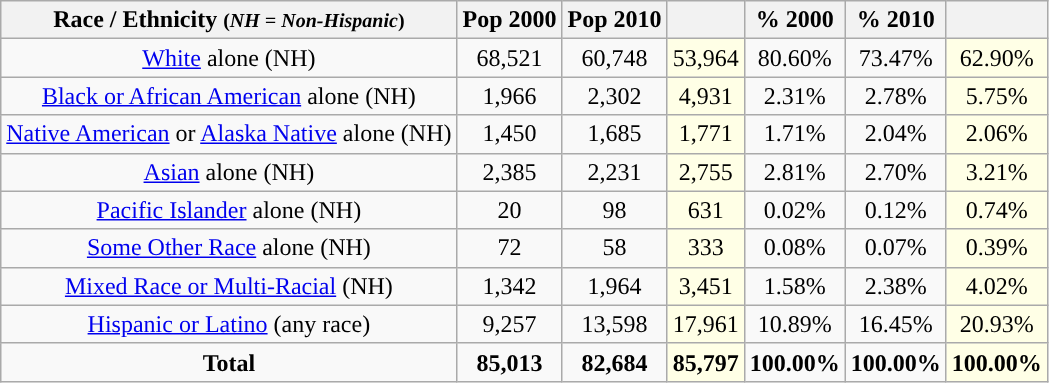<table class="wikitable" style="text-align:center;">
<tr>
<th>Race / Ethnicity <small>(<em>NH = Non-Hispanic</em>)</small></th>
<th>Pop 2000</th>
<th>Pop 2010</th>
<th></th>
<th>% 2000</th>
<th>% 2010</th>
<th></th>
</tr>
<tr>
<td><a href='#'>White</a> alone (NH)</td>
<td>68,521</td>
<td>60,748</td>
<td style='background: #ffffe6;'>53,964</td>
<td>80.60%</td>
<td>73.47%</td>
<td style='background: #ffffe6;'>62.90%</td>
</tr>
<tr>
<td><a href='#'>Black or African American</a> alone (NH)</td>
<td>1,966</td>
<td>2,302</td>
<td style='background: #ffffe6;'>4,931</td>
<td>2.31%</td>
<td>2.78%</td>
<td style='background: #ffffe6;'>5.75%</td>
</tr>
<tr>
<td><a href='#'>Native American</a> or <a href='#'>Alaska Native</a> alone (NH)</td>
<td>1,450</td>
<td>1,685</td>
<td style='background: #ffffe6;'>1,771</td>
<td>1.71%</td>
<td>2.04%</td>
<td style='background: #ffffe6;'>2.06%</td>
</tr>
<tr>
<td><a href='#'>Asian</a> alone (NH)</td>
<td>2,385</td>
<td>2,231</td>
<td style='background: #ffffe6;'>2,755</td>
<td>2.81%</td>
<td>2.70%</td>
<td style='background: #ffffe6;'>3.21%</td>
</tr>
<tr>
<td><a href='#'>Pacific Islander</a> alone (NH)</td>
<td>20</td>
<td>98</td>
<td style='background: #ffffe6;'>631</td>
<td>0.02%</td>
<td>0.12%</td>
<td style='background: #ffffe6;'>0.74%</td>
</tr>
<tr>
<td><a href='#'>Some Other Race</a> alone (NH)</td>
<td>72</td>
<td>58</td>
<td style='background: #ffffe6;'>333</td>
<td>0.08%</td>
<td>0.07%</td>
<td style='background: #ffffe6;'>0.39%</td>
</tr>
<tr>
<td><a href='#'>Mixed Race or Multi-Racial</a> (NH)</td>
<td>1,342</td>
<td>1,964</td>
<td style='background: #ffffe6;'>3,451</td>
<td>1.58%</td>
<td>2.38%</td>
<td style='background: #ffffe6;'>4.02%</td>
</tr>
<tr>
<td><a href='#'>Hispanic or Latino</a> (any race)</td>
<td>9,257</td>
<td>13,598</td>
<td style='background: #ffffe6;'>17,961</td>
<td>10.89%</td>
<td>16.45%</td>
<td style='background: #ffffe6;'>20.93%</td>
</tr>
<tr>
<td><strong>Total</strong></td>
<td><strong>85,013</strong></td>
<td><strong>82,684</strong></td>
<td style='background: #ffffe6;'><strong>85,797</strong></td>
<td><strong>100.00%</strong></td>
<td><strong>100.00%</strong></td>
<td style='background: #ffffe6;'><strong>100.00%</strong></td>
</tr>
</table>
